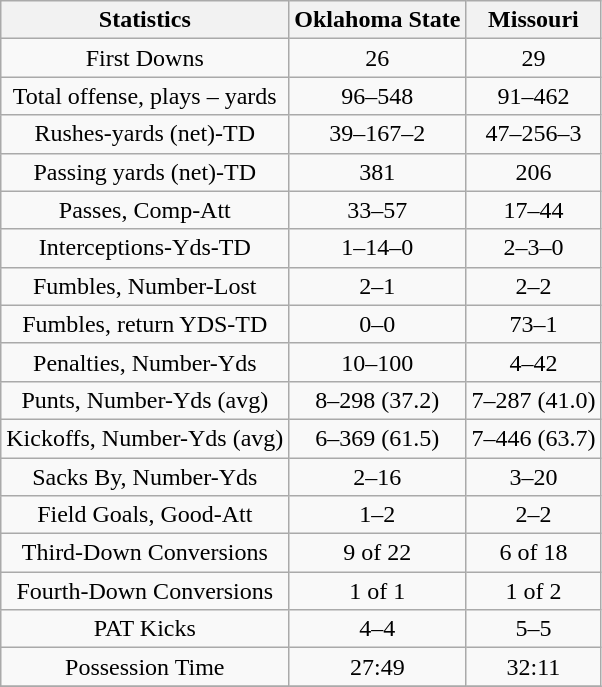<table class="wikitable" style="text-align: center;">
<tr>
<th>Statistics</th>
<th>Oklahoma State</th>
<th>Missouri </th>
</tr>
<tr>
<td>First Downs</td>
<td>26</td>
<td>29</td>
</tr>
<tr>
<td>Total offense, plays – yards</td>
<td>96–548</td>
<td>91–462</td>
</tr>
<tr>
<td>Rushes-yards (net)-TD</td>
<td>39–167–2</td>
<td>47–256–3</td>
</tr>
<tr>
<td>Passing yards (net)-TD</td>
<td>381</td>
<td>206</td>
</tr>
<tr>
<td>Passes, Comp-Att</td>
<td>33–57</td>
<td>17–44</td>
</tr>
<tr>
<td>Interceptions-Yds-TD</td>
<td>1–14–0</td>
<td>2–3–0</td>
</tr>
<tr>
<td>Fumbles, Number-Lost</td>
<td>2–1</td>
<td>2–2</td>
</tr>
<tr>
<td>Fumbles, return YDS-TD</td>
<td>0–0</td>
<td>73–1</td>
</tr>
<tr>
<td>Penalties, Number-Yds</td>
<td>10–100</td>
<td>4–42</td>
</tr>
<tr>
<td>Punts, Number-Yds (avg)</td>
<td>8–298 (37.2)</td>
<td>7–287 (41.0)</td>
</tr>
<tr>
<td>Kickoffs, Number-Yds (avg)</td>
<td>6–369 (61.5)</td>
<td>7–446 (63.7)</td>
</tr>
<tr>
<td>Sacks By, Number-Yds</td>
<td>2–16</td>
<td>3–20</td>
</tr>
<tr>
<td>Field Goals, Good-Att</td>
<td>1–2</td>
<td>2–2</td>
</tr>
<tr>
<td>Third-Down Conversions</td>
<td>9 of 22</td>
<td>6 of 18</td>
</tr>
<tr>
<td>Fourth-Down Conversions</td>
<td>1 of 1</td>
<td>1 of 2</td>
</tr>
<tr>
<td>PAT Kicks</td>
<td>4–4</td>
<td>5–5</td>
</tr>
<tr>
<td>Possession Time</td>
<td>27:49</td>
<td>32:11</td>
</tr>
<tr>
</tr>
</table>
